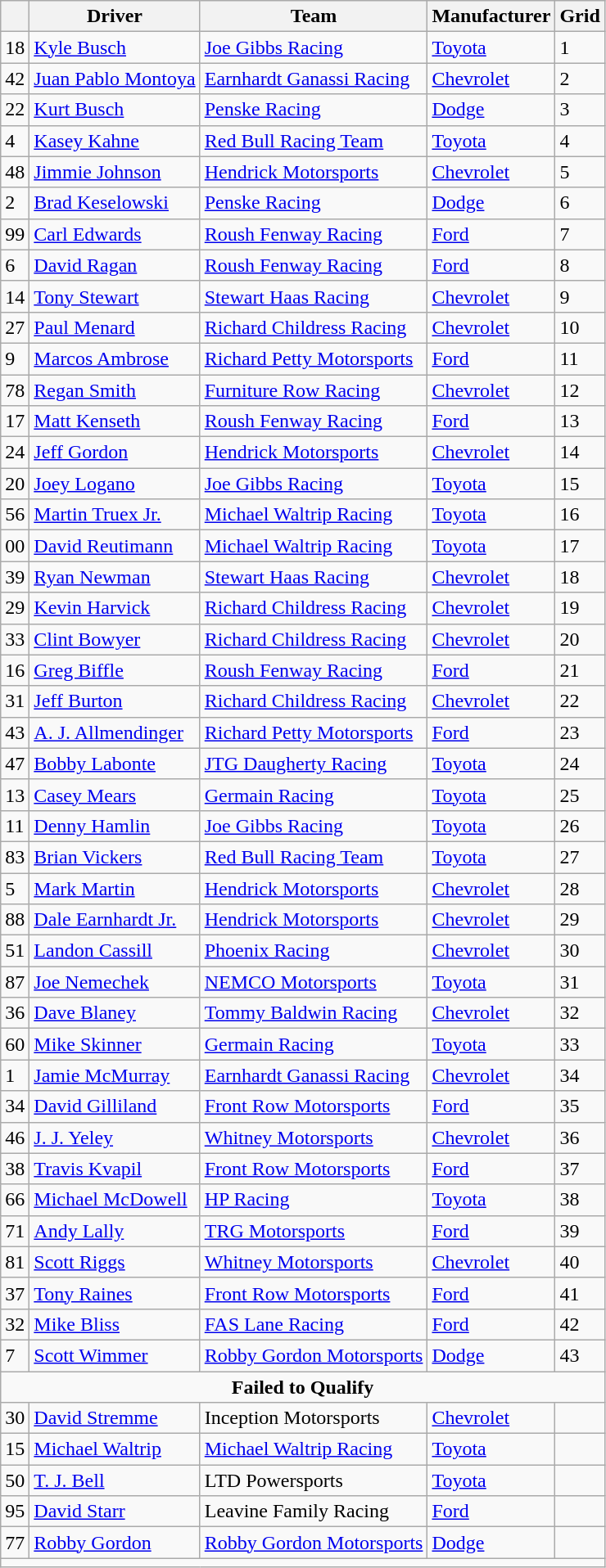<table class="wikitable">
<tr>
<th></th>
<th>Driver</th>
<th>Team</th>
<th>Manufacturer</th>
<th>Grid</th>
</tr>
<tr>
<td>18</td>
<td><a href='#'>Kyle Busch</a></td>
<td><a href='#'>Joe Gibbs Racing</a></td>
<td><a href='#'>Toyota</a></td>
<td>1</td>
</tr>
<tr>
<td>42</td>
<td><a href='#'>Juan Pablo Montoya</a></td>
<td><a href='#'>Earnhardt Ganassi Racing</a></td>
<td><a href='#'>Chevrolet</a></td>
<td>2</td>
</tr>
<tr>
<td>22</td>
<td><a href='#'>Kurt Busch</a></td>
<td><a href='#'>Penske Racing</a></td>
<td><a href='#'>Dodge</a></td>
<td>3</td>
</tr>
<tr>
<td>4</td>
<td><a href='#'>Kasey Kahne</a></td>
<td><a href='#'>Red Bull Racing Team</a></td>
<td><a href='#'>Toyota</a></td>
<td>4</td>
</tr>
<tr>
<td>48</td>
<td><a href='#'>Jimmie Johnson</a></td>
<td><a href='#'>Hendrick Motorsports</a></td>
<td><a href='#'>Chevrolet</a></td>
<td>5</td>
</tr>
<tr>
<td>2</td>
<td><a href='#'>Brad Keselowski</a></td>
<td><a href='#'>Penske Racing</a></td>
<td><a href='#'>Dodge</a></td>
<td>6</td>
</tr>
<tr>
<td>99</td>
<td><a href='#'>Carl Edwards</a></td>
<td><a href='#'>Roush Fenway Racing</a></td>
<td><a href='#'>Ford</a></td>
<td>7</td>
</tr>
<tr>
<td>6</td>
<td><a href='#'>David Ragan</a></td>
<td><a href='#'>Roush Fenway Racing</a></td>
<td><a href='#'>Ford</a></td>
<td>8</td>
</tr>
<tr>
<td>14</td>
<td><a href='#'>Tony Stewart</a></td>
<td><a href='#'>Stewart Haas Racing</a></td>
<td><a href='#'>Chevrolet</a></td>
<td>9</td>
</tr>
<tr>
<td>27</td>
<td><a href='#'>Paul Menard</a></td>
<td><a href='#'>Richard Childress Racing</a></td>
<td><a href='#'>Chevrolet</a></td>
<td>10</td>
</tr>
<tr>
<td>9</td>
<td><a href='#'>Marcos Ambrose</a></td>
<td><a href='#'>Richard Petty Motorsports</a></td>
<td><a href='#'>Ford</a></td>
<td>11</td>
</tr>
<tr>
<td>78</td>
<td><a href='#'>Regan Smith</a></td>
<td><a href='#'>Furniture Row Racing</a></td>
<td><a href='#'>Chevrolet</a></td>
<td>12</td>
</tr>
<tr>
<td>17</td>
<td><a href='#'>Matt Kenseth</a></td>
<td><a href='#'>Roush Fenway Racing</a></td>
<td><a href='#'>Ford</a></td>
<td>13</td>
</tr>
<tr>
<td>24</td>
<td><a href='#'>Jeff Gordon</a></td>
<td><a href='#'>Hendrick Motorsports</a></td>
<td><a href='#'>Chevrolet</a></td>
<td>14</td>
</tr>
<tr>
<td>20</td>
<td><a href='#'>Joey Logano</a></td>
<td><a href='#'>Joe Gibbs Racing</a></td>
<td><a href='#'>Toyota</a></td>
<td>15</td>
</tr>
<tr>
<td>56</td>
<td><a href='#'>Martin Truex Jr.</a></td>
<td><a href='#'>Michael Waltrip Racing</a></td>
<td><a href='#'>Toyota</a></td>
<td>16</td>
</tr>
<tr>
<td>00</td>
<td><a href='#'>David Reutimann</a></td>
<td><a href='#'>Michael Waltrip Racing</a></td>
<td><a href='#'>Toyota</a></td>
<td>17</td>
</tr>
<tr>
<td>39</td>
<td><a href='#'>Ryan Newman</a></td>
<td><a href='#'>Stewart Haas Racing</a></td>
<td><a href='#'>Chevrolet</a></td>
<td>18</td>
</tr>
<tr>
<td>29</td>
<td><a href='#'>Kevin Harvick</a></td>
<td><a href='#'>Richard Childress Racing</a></td>
<td><a href='#'>Chevrolet</a></td>
<td>19</td>
</tr>
<tr>
<td>33</td>
<td><a href='#'>Clint Bowyer</a></td>
<td><a href='#'>Richard Childress Racing</a></td>
<td><a href='#'>Chevrolet</a></td>
<td>20</td>
</tr>
<tr>
<td>16</td>
<td><a href='#'>Greg Biffle</a></td>
<td><a href='#'>Roush Fenway Racing</a></td>
<td><a href='#'>Ford</a></td>
<td>21</td>
</tr>
<tr>
<td>31</td>
<td><a href='#'>Jeff Burton</a></td>
<td><a href='#'>Richard Childress Racing</a></td>
<td><a href='#'>Chevrolet</a></td>
<td>22</td>
</tr>
<tr>
<td>43</td>
<td><a href='#'>A. J. Allmendinger</a></td>
<td><a href='#'>Richard Petty Motorsports</a></td>
<td><a href='#'>Ford</a></td>
<td>23</td>
</tr>
<tr>
<td>47</td>
<td><a href='#'>Bobby Labonte</a></td>
<td><a href='#'>JTG Daugherty Racing</a></td>
<td><a href='#'>Toyota</a></td>
<td>24</td>
</tr>
<tr>
<td>13</td>
<td><a href='#'>Casey Mears</a></td>
<td><a href='#'>Germain Racing</a></td>
<td><a href='#'>Toyota</a></td>
<td>25</td>
</tr>
<tr>
<td>11</td>
<td><a href='#'>Denny Hamlin</a></td>
<td><a href='#'>Joe Gibbs Racing</a></td>
<td><a href='#'>Toyota</a></td>
<td>26</td>
</tr>
<tr>
<td>83</td>
<td><a href='#'>Brian Vickers</a></td>
<td><a href='#'>Red Bull Racing Team</a></td>
<td><a href='#'>Toyota</a></td>
<td>27</td>
</tr>
<tr>
<td>5</td>
<td><a href='#'>Mark Martin</a></td>
<td><a href='#'>Hendrick Motorsports</a></td>
<td><a href='#'>Chevrolet</a></td>
<td>28</td>
</tr>
<tr>
<td>88</td>
<td><a href='#'>Dale Earnhardt Jr.</a></td>
<td><a href='#'>Hendrick Motorsports</a></td>
<td><a href='#'>Chevrolet</a></td>
<td>29</td>
</tr>
<tr>
<td>51</td>
<td><a href='#'>Landon Cassill</a></td>
<td><a href='#'>Phoenix Racing</a></td>
<td><a href='#'>Chevrolet</a></td>
<td>30</td>
</tr>
<tr>
<td>87</td>
<td><a href='#'>Joe Nemechek</a></td>
<td><a href='#'>NEMCO Motorsports</a></td>
<td><a href='#'>Toyota</a></td>
<td>31</td>
</tr>
<tr>
<td>36</td>
<td><a href='#'>Dave Blaney</a></td>
<td><a href='#'>Tommy Baldwin Racing</a></td>
<td><a href='#'>Chevrolet</a></td>
<td>32</td>
</tr>
<tr>
<td>60</td>
<td><a href='#'>Mike Skinner</a></td>
<td><a href='#'>Germain Racing</a></td>
<td><a href='#'>Toyota</a></td>
<td>33</td>
</tr>
<tr>
<td>1</td>
<td><a href='#'>Jamie McMurray</a></td>
<td><a href='#'>Earnhardt Ganassi Racing</a></td>
<td><a href='#'>Chevrolet</a></td>
<td>34</td>
</tr>
<tr>
<td>34</td>
<td><a href='#'>David Gilliland</a></td>
<td><a href='#'>Front Row Motorsports</a></td>
<td><a href='#'>Ford</a></td>
<td>35</td>
</tr>
<tr>
<td>46</td>
<td><a href='#'>J. J. Yeley</a></td>
<td><a href='#'>Whitney Motorsports</a></td>
<td><a href='#'>Chevrolet</a></td>
<td>36</td>
</tr>
<tr>
<td>38</td>
<td><a href='#'>Travis Kvapil</a></td>
<td><a href='#'>Front Row Motorsports</a></td>
<td><a href='#'>Ford</a></td>
<td>37</td>
</tr>
<tr>
<td>66</td>
<td><a href='#'>Michael McDowell</a></td>
<td><a href='#'>HP Racing</a></td>
<td><a href='#'>Toyota</a></td>
<td>38</td>
</tr>
<tr>
<td>71</td>
<td><a href='#'>Andy Lally</a></td>
<td><a href='#'>TRG Motorsports</a></td>
<td><a href='#'>Ford</a></td>
<td>39</td>
</tr>
<tr>
<td>81</td>
<td><a href='#'>Scott Riggs</a></td>
<td><a href='#'>Whitney Motorsports</a></td>
<td><a href='#'>Chevrolet</a></td>
<td>40</td>
</tr>
<tr>
<td>37</td>
<td><a href='#'>Tony Raines</a></td>
<td><a href='#'>Front Row Motorsports</a></td>
<td><a href='#'>Ford</a></td>
<td>41</td>
</tr>
<tr>
<td>32</td>
<td><a href='#'>Mike Bliss</a></td>
<td><a href='#'>FAS Lane Racing</a></td>
<td><a href='#'>Ford</a></td>
<td>42</td>
</tr>
<tr>
<td>7</td>
<td><a href='#'>Scott Wimmer</a></td>
<td><a href='#'>Robby Gordon Motorsports</a></td>
<td><a href='#'>Dodge</a></td>
<td>43</td>
</tr>
<tr>
<td colspan="7" style="text-align:center;"><strong>Failed to Qualify</strong></td>
</tr>
<tr>
<td>30</td>
<td><a href='#'>David Stremme</a></td>
<td>Inception Motorsports</td>
<td><a href='#'>Chevrolet</a></td>
<td></td>
</tr>
<tr>
<td>15</td>
<td><a href='#'>Michael Waltrip</a></td>
<td><a href='#'>Michael Waltrip Racing</a></td>
<td><a href='#'>Toyota</a></td>
<td></td>
</tr>
<tr>
<td>50</td>
<td><a href='#'>T. J. Bell</a></td>
<td>LTD Powersports</td>
<td><a href='#'>Toyota</a></td>
<td></td>
</tr>
<tr>
<td>95</td>
<td><a href='#'>David Starr</a></td>
<td>Leavine Family Racing</td>
<td><a href='#'>Ford</a></td>
<td></td>
</tr>
<tr>
<td>77</td>
<td><a href='#'>Robby Gordon</a></td>
<td><a href='#'>Robby Gordon Motorsports</a></td>
<td><a href='#'>Dodge</a></td>
<td></td>
</tr>
<tr>
<td colspan="8"></td>
</tr>
</table>
